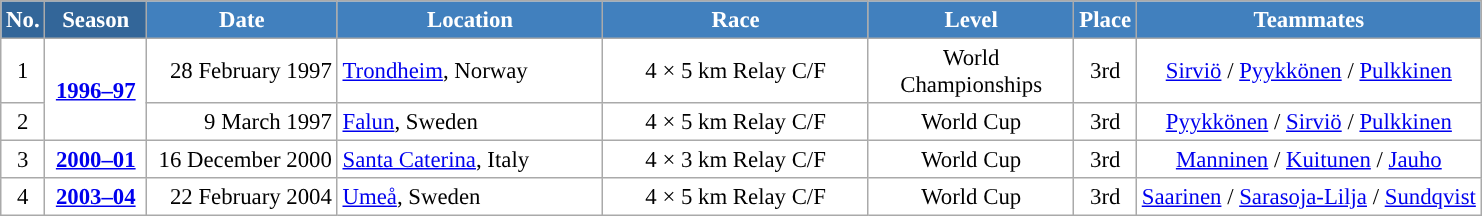<table class="wikitable sortable" style="font-size:95%; text-align:center; border:grey solid 1px; border-collapse:collapse; background:#ffffff;">
<tr style="background:#efefef;">
<th style="background-color:#369; color:white;">No.</th>
<th style="background-color:#369; color:white;">Season</th>
<th style="background-color:#4180be; color:white; width:120px;">Date</th>
<th style="background-color:#4180be; color:white; width:170px;">Location</th>
<th style="background-color:#4180be; color:white; width:170px;">Race</th>
<th style="background-color:#4180be; color:white; width:130px;">Level</th>
<th style="background-color:#4180be; color:white;">Place</th>
<th style="background-color:#4180be; color:white;">Teammates</th>
</tr>
<tr>
<td align=center>1</td>
<td rowspan=2 align=center><strong> <a href='#'>1996–97</a> </strong></td>
<td align=right>28 February 1997</td>
<td align=left> <a href='#'>Trondheim</a>, Norway</td>
<td>4 × 5 km Relay C/F</td>
<td>World Championships</td>
<td>3rd</td>
<td><a href='#'>Sirviö</a> / <a href='#'>Pyykkönen</a> / <a href='#'>Pulkkinen</a></td>
</tr>
<tr>
<td align=center>2</td>
<td align=right>9 March 1997</td>
<td align=left> <a href='#'>Falun</a>, Sweden</td>
<td>4 × 5 km Relay C/F</td>
<td>World Cup</td>
<td>3rd</td>
<td><a href='#'>Pyykkönen</a> / <a href='#'>Sirviö</a> / <a href='#'>Pulkkinen</a></td>
</tr>
<tr>
<td align=center>3</td>
<td rowspan=1 align=center><strong> <a href='#'>2000–01</a> </strong></td>
<td align=right>16 December 2000</td>
<td align=left> <a href='#'>Santa Caterina</a>, Italy</td>
<td>4 × 3 km Relay C/F</td>
<td>World Cup</td>
<td>3rd</td>
<td><a href='#'>Manninen</a> / <a href='#'>Kuitunen</a> / <a href='#'>Jauho</a></td>
</tr>
<tr>
<td align=center>4</td>
<td rowspan=1 align=center><strong> <a href='#'>2003–04</a> </strong></td>
<td align=right>22 February 2004</td>
<td align=left> <a href='#'>Umeå</a>, Sweden</td>
<td>4 × 5 km Relay C/F</td>
<td>World Cup</td>
<td>3rd</td>
<td><a href='#'>Saarinen</a> / <a href='#'>Sarasoja-Lilja</a> / <a href='#'>Sundqvist</a></td>
</tr>
</table>
